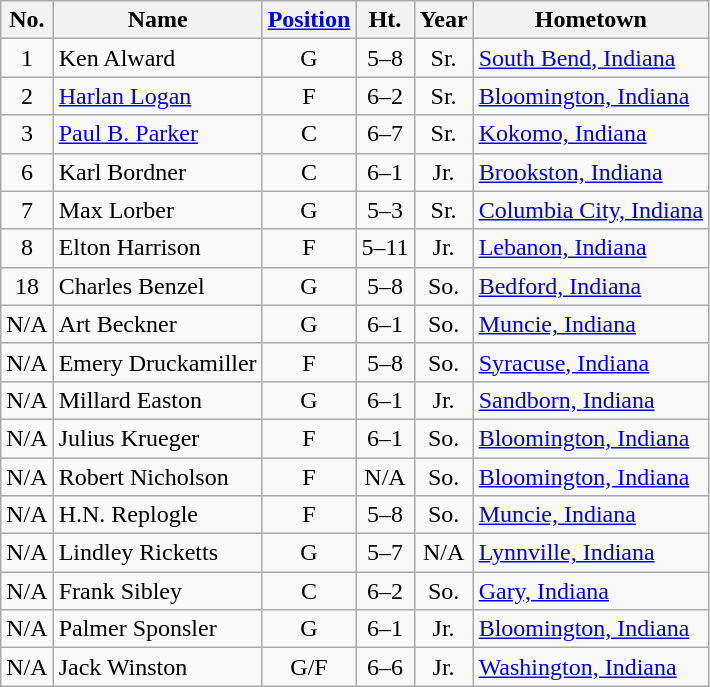<table class="wikitable" style="text-align:center">
<tr>
<th>No.</th>
<th>Name</th>
<th><a href='#'>Position</a></th>
<th>Ht.</th>
<th>Year</th>
<th>Hometown</th>
</tr>
<tr>
<td>1</td>
<td style="text-align:left">Ken Alward</td>
<td>G</td>
<td>5–8</td>
<td>Sr.</td>
<td style="text-align:left"><a href='#'>South Bend, Indiana</a></td>
</tr>
<tr>
<td>2</td>
<td style="text-align:left"><a href='#'>Harlan Logan</a></td>
<td>F</td>
<td>6–2</td>
<td>Sr.</td>
<td style="text-align:left"><a href='#'>Bloomington, Indiana</a></td>
</tr>
<tr>
<td>3</td>
<td style="text-align:left"><a href='#'>Paul B. Parker</a></td>
<td>C</td>
<td>6–7</td>
<td>Sr.</td>
<td style="text-align:left"><a href='#'>Kokomo, Indiana</a></td>
</tr>
<tr>
<td>6</td>
<td style="text-align:left">Karl Bordner</td>
<td>C</td>
<td>6–1</td>
<td>Jr.</td>
<td style="text-align:left"><a href='#'>Brookston, Indiana</a></td>
</tr>
<tr>
<td>7</td>
<td style="text-align:left">Max Lorber</td>
<td>G</td>
<td>5–3</td>
<td>Sr.</td>
<td style="text-align:left"><a href='#'>Columbia City, Indiana</a></td>
</tr>
<tr>
<td>8</td>
<td style="text-align:left">Elton Harrison</td>
<td>F</td>
<td>5–11</td>
<td>Jr.</td>
<td style="text-align:left"><a href='#'>Lebanon, Indiana</a></td>
</tr>
<tr>
<td>18</td>
<td style="text-align:left">Charles Benzel</td>
<td>G</td>
<td>5–8</td>
<td>So.</td>
<td style="text-align:left"><a href='#'>Bedford, Indiana</a></td>
</tr>
<tr>
<td>N/A</td>
<td style="text-align:left">Art Beckner</td>
<td>G</td>
<td>6–1</td>
<td>So.</td>
<td style="text-align:left"><a href='#'>Muncie, Indiana</a></td>
</tr>
<tr>
<td>N/A</td>
<td style="text-align:left">Emery Druckamiller</td>
<td>F</td>
<td>5–8</td>
<td>So.</td>
<td style="text-align:left"><a href='#'>Syracuse, Indiana</a></td>
</tr>
<tr>
<td>N/A</td>
<td style="text-align:left">Millard Easton</td>
<td>G</td>
<td>6–1</td>
<td>Jr.</td>
<td style="text-align:left"><a href='#'>Sandborn, Indiana</a></td>
</tr>
<tr>
<td>N/A</td>
<td style="text-align:left">Julius Krueger</td>
<td>F</td>
<td>6–1</td>
<td>So.</td>
<td style="text-align:left"><a href='#'>Bloomington, Indiana</a></td>
</tr>
<tr>
<td>N/A</td>
<td style="text-align:left">Robert Nicholson</td>
<td>F</td>
<td>N/A</td>
<td>So.</td>
<td style="text-align:left"><a href='#'>Bloomington, Indiana</a></td>
</tr>
<tr>
<td>N/A</td>
<td style="text-align:left">H.N. Replogle</td>
<td>F</td>
<td>5–8</td>
<td>So.</td>
<td style="text-align:left"><a href='#'>Muncie, Indiana</a></td>
</tr>
<tr>
<td>N/A</td>
<td style="text-align:left">Lindley Ricketts</td>
<td>G</td>
<td>5–7</td>
<td>N/A</td>
<td style="text-align:left"><a href='#'>Lynnville, Indiana</a></td>
</tr>
<tr>
<td>N/A</td>
<td style="text-align:left">Frank Sibley</td>
<td>C</td>
<td>6–2</td>
<td>So.</td>
<td style="text-align:left"><a href='#'>Gary, Indiana</a></td>
</tr>
<tr>
<td>N/A</td>
<td style="text-align:left">Palmer Sponsler</td>
<td>G</td>
<td>6–1</td>
<td>Jr.</td>
<td style="text-align:left"><a href='#'>Bloomington, Indiana</a></td>
</tr>
<tr>
<td>N/A</td>
<td style="text-align:left">Jack Winston</td>
<td>G/F</td>
<td>6–6</td>
<td>Jr.</td>
<td style="text-align:left"><a href='#'>Washington, Indiana</a></td>
</tr>
</table>
